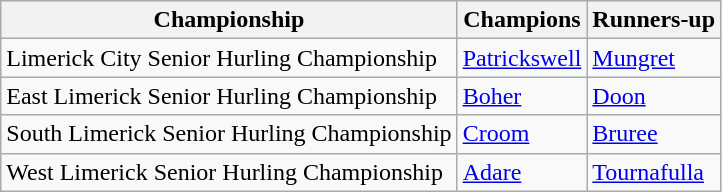<table class=wikitable>
<tr>
<th>Championship</th>
<th>Champions</th>
<th>Runners-up</th>
</tr>
<tr>
<td>Limerick City Senior Hurling Championship</td>
<td><a href='#'>Patrickswell</a></td>
<td><a href='#'>Mungret</a></td>
</tr>
<tr>
<td>East Limerick Senior Hurling Championship</td>
<td><a href='#'>Boher</a></td>
<td><a href='#'>Doon</a></td>
</tr>
<tr>
<td>South Limerick Senior Hurling Championship</td>
<td><a href='#'>Croom</a></td>
<td><a href='#'>Bruree</a></td>
</tr>
<tr>
<td>West Limerick Senior Hurling Championship</td>
<td><a href='#'>Adare</a></td>
<td><a href='#'>Tournafulla</a></td>
</tr>
</table>
